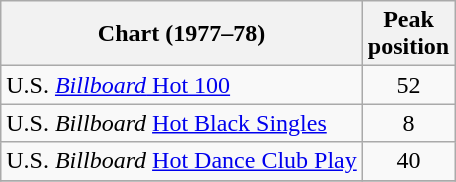<table class="wikitable sortable">
<tr>
<th>Chart (1977–78)</th>
<th>Peak<br>position</th>
</tr>
<tr>
<td>U.S. <a href='#'><em>Billboard</em> Hot 100</a></td>
<td align="center">52</td>
</tr>
<tr>
<td>U.S. <em>Billboard</em> <a href='#'>Hot Black Singles</a></td>
<td align="center">8</td>
</tr>
<tr>
<td>U.S. <em>Billboard</em> <a href='#'>Hot Dance Club Play</a></td>
<td align="center">40</td>
</tr>
<tr>
</tr>
</table>
